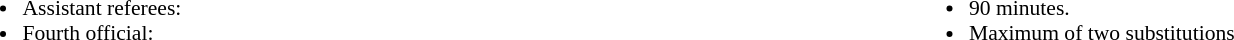<table style="width:100%; font-size:90%">
<tr>
<td style="width:50%; vertical-align:top"><br><ul><li>Assistant referees:</li><li>Fourth official:</li></ul></td>
<td style="width:50%; vertical-align:top"><br><ul><li>90 minutes.</li><li>Maximum of two substitutions</li></ul></td>
</tr>
</table>
